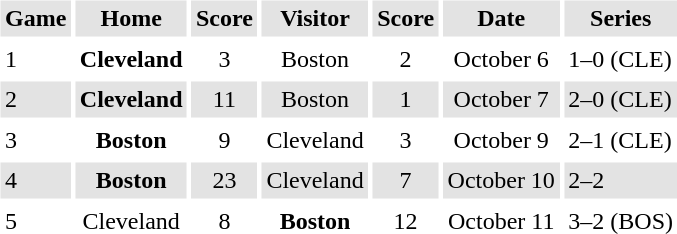<table border="0" cellspacing="3" cellpadding="3">
<tr style="background: #e3e3e3;">
<th>Game</th>
<th>Home</th>
<th>Score</th>
<th>Visitor</th>
<th>Score</th>
<th>Date</th>
<th>Series</th>
</tr>
<tr>
<td>1</td>
<td align="center"><strong>Cleveland</strong></td>
<td align="center">3</td>
<td align="center">Boston</td>
<td align="center">2</td>
<td align="center">October 6</td>
<td>1–0 (CLE)</td>
</tr>
<tr style="background: #e3e3e3;">
<td>2</td>
<td align="center"><strong>Cleveland</strong></td>
<td align="center">11</td>
<td align="center">Boston</td>
<td align="center">1</td>
<td align="center">October 7</td>
<td>2–0 (CLE)</td>
</tr>
<tr>
<td>3</td>
<td align="center"><strong>Boston</strong></td>
<td align="center">9</td>
<td align="center">Cleveland</td>
<td align="center">3</td>
<td align="center">October 9</td>
<td>2–1 (CLE)</td>
</tr>
<tr style="background: #e3e3e3;">
<td>4</td>
<td align="center"><strong>Boston</strong></td>
<td align="center">23</td>
<td align="center">Cleveland</td>
<td align="center">7</td>
<td align="center">October 10</td>
<td>2–2</td>
</tr>
<tr>
<td>5</td>
<td align="center">Cleveland</td>
<td align="center">8</td>
<td align="center"><strong>Boston</strong></td>
<td align="center">12</td>
<td align="center">October 11</td>
<td>3–2 (BOS)</td>
</tr>
</table>
